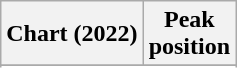<table class="wikitable sortable plainrowheaders" style="text-align:center">
<tr>
<th scope="col">Chart (2022)</th>
<th scope="col">Peak<br> position</th>
</tr>
<tr>
</tr>
<tr>
</tr>
<tr>
</tr>
<tr>
</tr>
<tr>
</tr>
<tr>
</tr>
<tr>
</tr>
<tr>
</tr>
<tr>
</tr>
<tr>
</tr>
<tr>
</tr>
<tr>
</tr>
</table>
